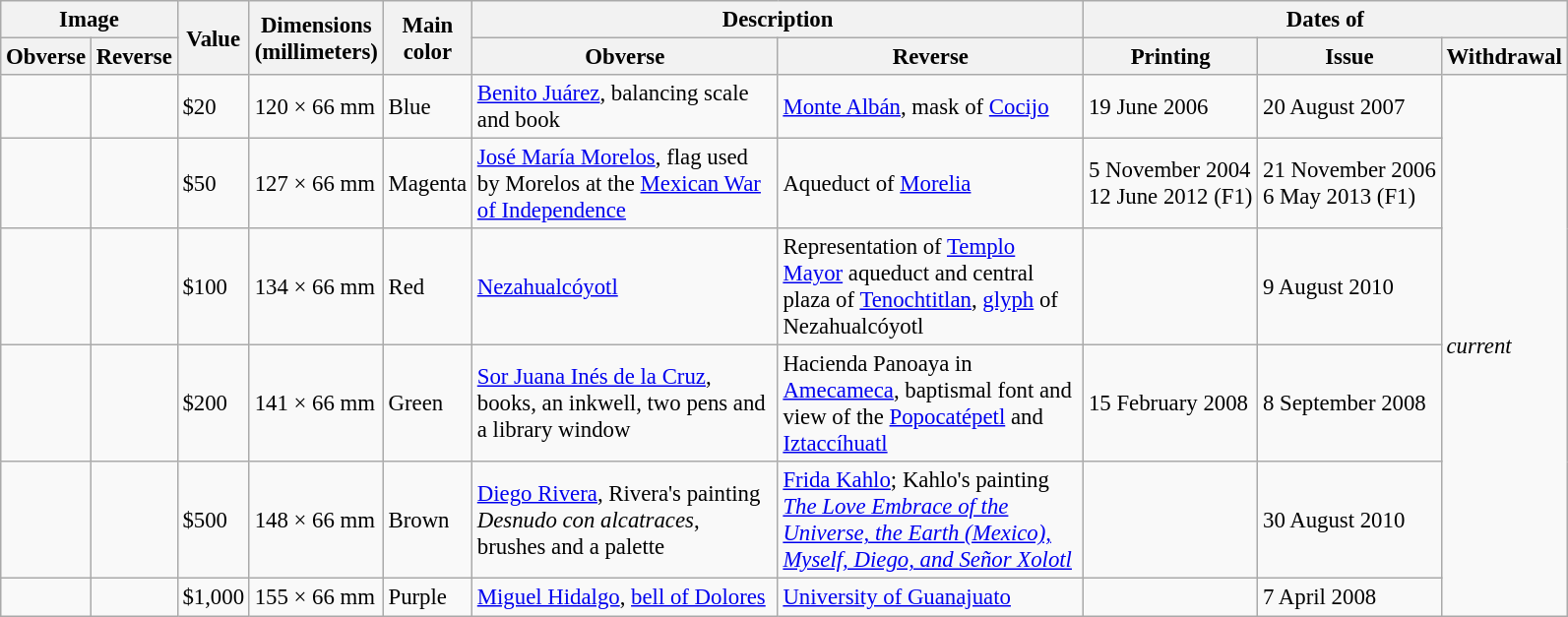<table class="wikitable" style="font-size: 95%">
<tr>
<th colspan="2">Image</th>
<th rowspan="2">Value</th>
<th rowspan="2">Dimensions<br>(millimeters)</th>
<th rowspan="2">Main<br>color</th>
<th colspan="2">Description</th>
<th colspan="3">Dates of</th>
</tr>
<tr>
<th>Obverse</th>
<th>Reverse</th>
<th width=200>Obverse</th>
<th width=200>Reverse</th>
<th>Printing</th>
<th>Issue</th>
<th>Withdrawal</th>
</tr>
<tr>
<td></td>
<td></td>
<td>$20</td>
<td>120 × 66 mm</td>
<td>Blue</td>
<td><a href='#'>Benito Juárez</a>, balancing scale and book</td>
<td><a href='#'>Monte Albán</a>, mask of <a href='#'>Cocijo</a></td>
<td>19 June 2006</td>
<td>20 August 2007</td>
<td rowspan="6"><em>current</em></td>
</tr>
<tr>
<td></td>
<td></td>
<td>$50</td>
<td>127 × 66 mm</td>
<td>Magenta</td>
<td><a href='#'>José María Morelos</a>, flag used by Morelos at the <a href='#'>Mexican War of Independence</a></td>
<td>Aqueduct of <a href='#'>Morelia</a></td>
<td>5 November 2004<br>12 June 2012 (F1)</td>
<td>21 November 2006<br>6 May 2013 (F1)</td>
</tr>
<tr>
<td></td>
<td></td>
<td>$100</td>
<td>134 × 66 mm</td>
<td>Red</td>
<td><a href='#'>Nezahualcóyotl</a></td>
<td>Representation of <a href='#'>Templo Mayor</a> aqueduct and central plaza of <a href='#'>Tenochtitlan</a>, <a href='#'>glyph</a> of Nezahualcóyotl</td>
<td></td>
<td>9 August 2010</td>
</tr>
<tr>
<td></td>
<td></td>
<td>$200</td>
<td>141 × 66 mm</td>
<td>Green</td>
<td><a href='#'>Sor Juana Inés de la Cruz</a>, books, an inkwell, two pens and a library window</td>
<td>Hacienda Panoaya in <a href='#'>Amecameca</a>, baptismal font and view of the <a href='#'>Popocatépetl</a> and <a href='#'>Iztaccíhuatl</a></td>
<td>15 February 2008</td>
<td>8 September 2008</td>
</tr>
<tr>
<td></td>
<td></td>
<td>$500</td>
<td>148 × 66 mm</td>
<td>Brown</td>
<td><a href='#'>Diego Rivera</a>, Rivera's painting <em>Desnudo con alcatraces</em>, brushes and a palette</td>
<td><a href='#'>Frida Kahlo</a>; Kahlo's painting <em><a href='#'>The Love Embrace of the Universe, the Earth (Mexico), Myself, Diego, and Señor Xolotl</a></em></td>
<td></td>
<td>30 August 2010</td>
</tr>
<tr>
<td></td>
<td></td>
<td>$1,000</td>
<td>155 × 66 mm</td>
<td>Purple</td>
<td><a href='#'>Miguel Hidalgo</a>, <a href='#'>bell of Dolores</a></td>
<td><a href='#'>University of Guanajuato</a></td>
<td></td>
<td>7 April 2008</td>
</tr>
</table>
